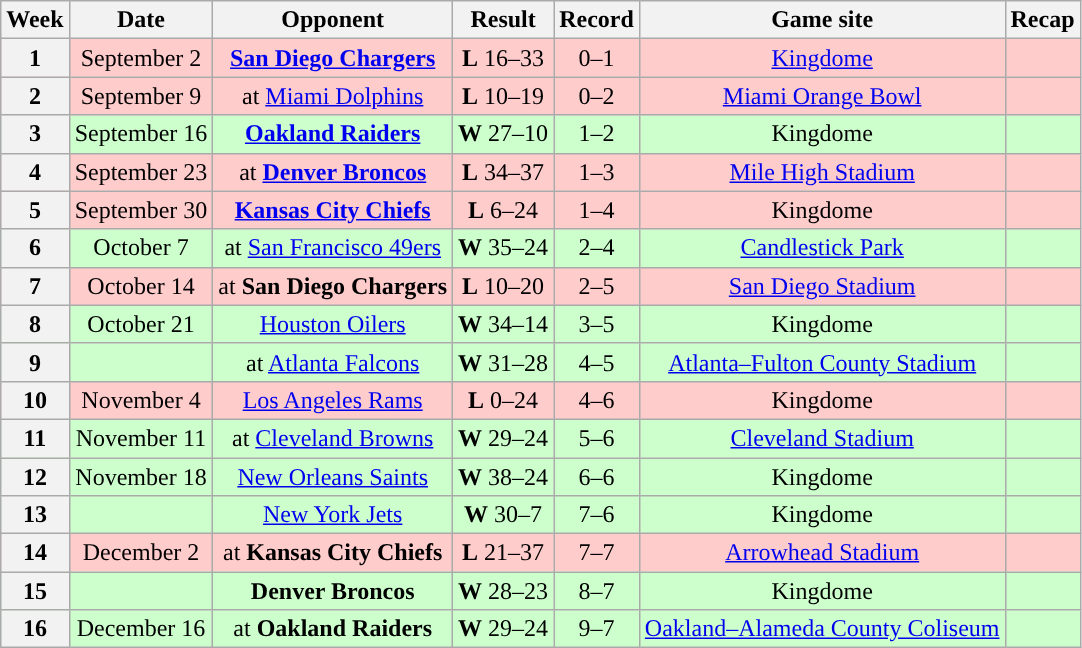<table class="wikitable" style="text-align:center">
<tr>
<th>Week</th>
<th>Date</th>
<th>Opponent</th>
<th>Result</th>
<th>Record</th>
<th>Game site</th>
<th>Recap</th>
</tr>
<tr style="background:#fcc">
<th>1</th>
<td>September 2</td>
<td><strong><a href='#'>San Diego Chargers</a></strong></td>
<td><strong>L</strong> 16–33</td>
<td>0–1</td>
<td><a href='#'>Kingdome</a></td>
<td></td>
</tr>
<tr style="background:#fcc">
<th>2</th>
<td>September 9</td>
<td>at <a href='#'>Miami Dolphins</a></td>
<td><strong>L</strong> 10–19</td>
<td>0–2</td>
<td><a href='#'>Miami Orange Bowl</a></td>
<td></td>
</tr>
<tr style="background:#cfc">
<th>3</th>
<td>September 16</td>
<td><strong><a href='#'>Oakland Raiders</a></strong></td>
<td><strong>W</strong> 27–10</td>
<td>1–2</td>
<td>Kingdome</td>
<td></td>
</tr>
<tr style="background:#fcc">
<th>4</th>
<td>September 23</td>
<td>at <strong><a href='#'>Denver Broncos</a></strong></td>
<td><strong>L</strong> 34–37</td>
<td>1–3</td>
<td><a href='#'>Mile High Stadium</a></td>
<td></td>
</tr>
<tr style="background:#fcc">
<th>5</th>
<td>September 30</td>
<td><strong><a href='#'>Kansas City Chiefs</a></strong></td>
<td><strong>L</strong> 6–24</td>
<td>1–4</td>
<td>Kingdome</td>
<td></td>
</tr>
<tr style="background:#cfc">
<th>6</th>
<td>October 7</td>
<td>at <a href='#'>San Francisco 49ers</a></td>
<td><strong>W</strong> 35–24</td>
<td>2–4</td>
<td><a href='#'>Candlestick Park</a></td>
<td></td>
</tr>
<tr style="background:#fcc">
<th>7</th>
<td>October 14</td>
<td>at <strong>San Diego Chargers</strong></td>
<td><strong>L</strong> 10–20</td>
<td>2–5</td>
<td><a href='#'>San Diego Stadium</a></td>
<td></td>
</tr>
<tr style="background:#cfc">
<th>8</th>
<td>October 21</td>
<td><a href='#'>Houston Oilers</a></td>
<td><strong>W</strong> 34–14</td>
<td>3–5</td>
<td>Kingdome</td>
<td></td>
</tr>
<tr style="background:#cfc">
<th>9</th>
<td></td>
<td>at <a href='#'>Atlanta Falcons</a></td>
<td><strong>W</strong> 31–28</td>
<td>4–5</td>
<td><a href='#'>Atlanta–Fulton County Stadium</a></td>
<td></td>
</tr>
<tr style="background:#fcc">
<th>10</th>
<td>November 4</td>
<td><a href='#'>Los Angeles Rams</a></td>
<td><strong>L</strong> 0–24</td>
<td>4–6</td>
<td>Kingdome</td>
<td></td>
</tr>
<tr style="background:#cfc">
<th>11</th>
<td>November 11</td>
<td>at <a href='#'>Cleveland Browns</a></td>
<td><strong>W</strong> 29–24</td>
<td>5–6</td>
<td><a href='#'>Cleveland Stadium</a></td>
<td></td>
</tr>
<tr style="background:#cfc">
<th>12</th>
<td>November 18</td>
<td><a href='#'>New Orleans Saints</a></td>
<td><strong>W</strong> 38–24</td>
<td>6–6</td>
<td>Kingdome</td>
<td></td>
</tr>
<tr style="background:#cfc">
<th>13</th>
<td></td>
<td><a href='#'>New York Jets</a></td>
<td><strong>W</strong> 30–7</td>
<td>7–6</td>
<td>Kingdome</td>
<td></td>
</tr>
<tr style="background:#fcc">
<th>14</th>
<td>December 2</td>
<td>at <strong>Kansas City Chiefs</strong></td>
<td><strong>L</strong> 21–37</td>
<td>7–7</td>
<td><a href='#'>Arrowhead Stadium</a></td>
<td></td>
</tr>
<tr style="background:#cfc">
<th>15</th>
<td></td>
<td><strong>Denver Broncos</strong></td>
<td><strong>W</strong> 28–23</td>
<td>8–7</td>
<td>Kingdome</td>
<td></td>
</tr>
<tr style="background:#cfc">
<th>16</th>
<td>December 16</td>
<td>at <strong>Oakland Raiders</strong></td>
<td><strong>W</strong> 29–24</td>
<td>9–7</td>
<td><a href='#'>Oakland–Alameda County Coliseum</a></td>
<td></td>
</tr>
</table>
